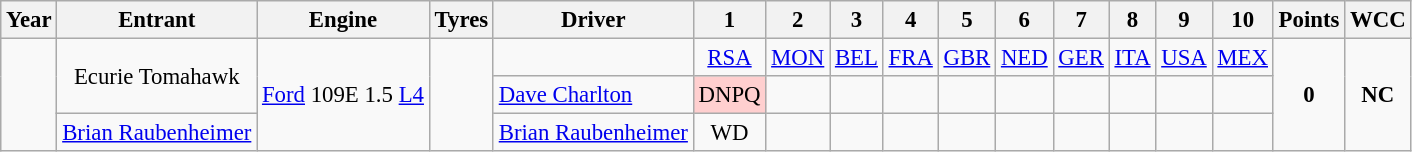<table class="wikitable" style="text-align:center; font-size:95%">
<tr>
<th>Year</th>
<th>Entrant</th>
<th>Engine</th>
<th>Tyres</th>
<th>Driver</th>
<th>1</th>
<th>2</th>
<th>3</th>
<th>4</th>
<th>5</th>
<th>6</th>
<th>7</th>
<th>8</th>
<th>9</th>
<th>10</th>
<th>Points</th>
<th>WCC</th>
</tr>
<tr>
<td rowspan="3"></td>
<td rowspan="2">Ecurie Tomahawk</td>
<td rowspan="3"><a href='#'>Ford</a> 109E 1.5 <a href='#'>L4</a></td>
<td rowspan="3"></td>
<td></td>
<td><a href='#'>RSA</a></td>
<td><a href='#'>MON</a></td>
<td><a href='#'>BEL</a></td>
<td><a href='#'>FRA</a></td>
<td><a href='#'>GBR</a></td>
<td><a href='#'>NED</a></td>
<td><a href='#'>GER</a></td>
<td><a href='#'>ITA</a></td>
<td><a href='#'>USA</a></td>
<td><a href='#'>MEX</a></td>
<td rowspan="3"><strong>0</strong></td>
<td rowspan="3"><strong>NC</strong></td>
</tr>
<tr>
<td align="left"> <a href='#'>Dave Charlton</a></td>
<td style="background:#FFCFCF;">DNPQ</td>
<td></td>
<td></td>
<td></td>
<td></td>
<td></td>
<td></td>
<td></td>
<td></td>
<td></td>
</tr>
<tr>
<td><a href='#'>Brian Raubenheimer</a></td>
<td align="left"> <a href='#'>Brian Raubenheimer</a></td>
<td whcolor="#FFCFCF">WD</td>
<td></td>
<td></td>
<td></td>
<td></td>
<td></td>
<td></td>
<td></td>
<td></td>
<td></td>
</tr>
</table>
